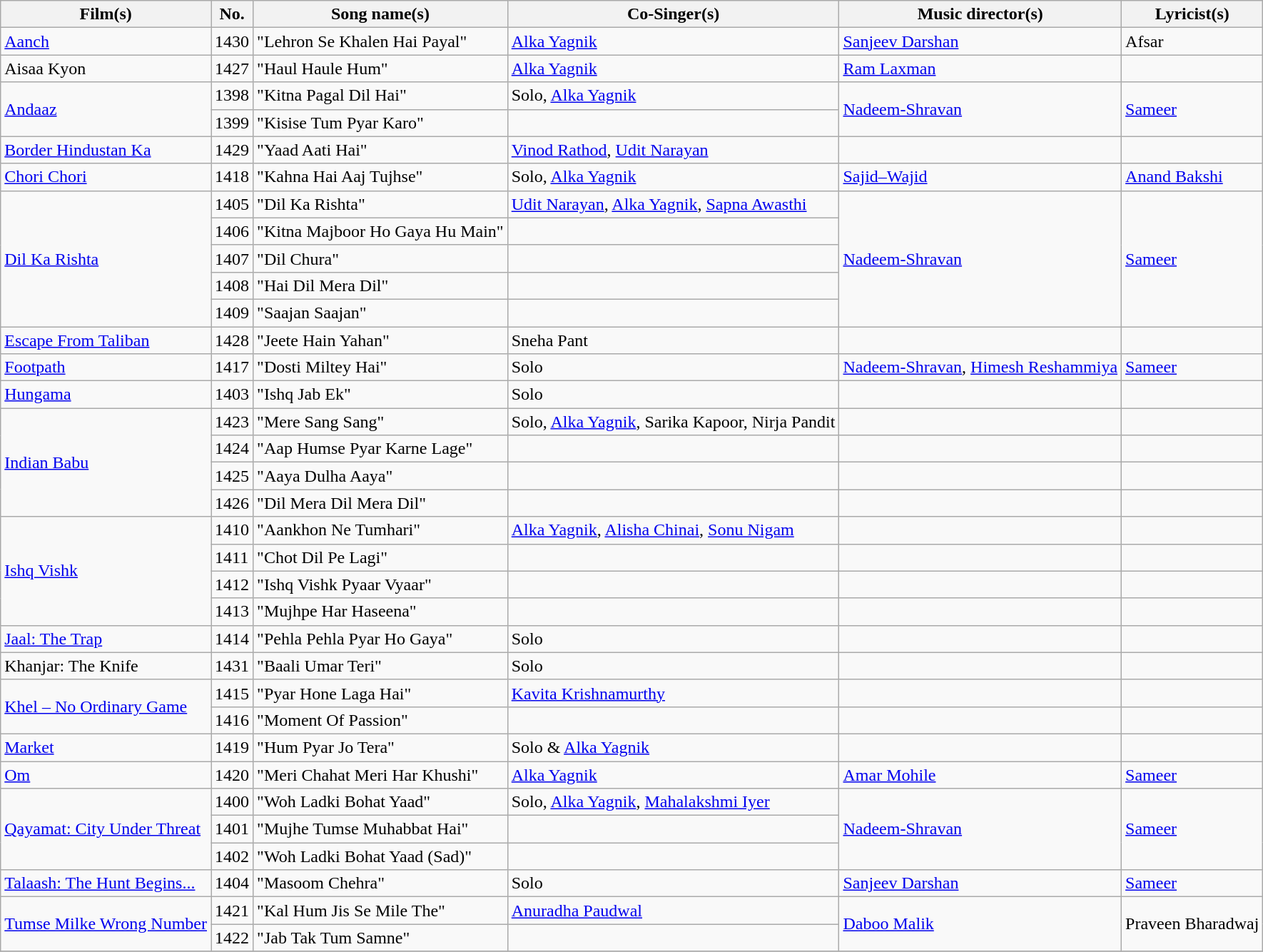<table class="wikitable sortable">
<tr>
<th>Film(s)</th>
<th>No.</th>
<th>Song name(s)</th>
<th>Co-Singer(s)</th>
<th>Music director(s)</th>
<th>Lyricist(s)</th>
</tr>
<tr>
<td><a href='#'>Aanch</a></td>
<td>1430</td>
<td>"Lehron Se Khalen Hai Payal"</td>
<td><a href='#'>Alka Yagnik</a></td>
<td><a href='#'>Sanjeev Darshan</a></td>
<td>Afsar</td>
</tr>
<tr>
<td>Aisaa Kyon</td>
<td>1427</td>
<td>"Haul Haule Hum"</td>
<td><a href='#'>Alka Yagnik</a></td>
<td><a href='#'>Ram Laxman</a></td>
<td></td>
</tr>
<tr>
<td rowspan="2"><a href='#'>Andaaz</a></td>
<td>1398</td>
<td>"Kitna Pagal Dil Hai"</td>
<td>Solo, <a href='#'>Alka Yagnik</a></td>
<td rowspan="2"><a href='#'>Nadeem-Shravan</a></td>
<td rowspan="2"><a href='#'>Sameer</a></td>
</tr>
<tr>
<td>1399</td>
<td>"Kisise Tum Pyar Karo"</td>
<td></td>
</tr>
<tr>
<td><a href='#'>Border Hindustan Ka</a></td>
<td>1429</td>
<td>"Yaad Aati Hai"</td>
<td><a href='#'>Vinod Rathod</a>, <a href='#'>Udit Narayan</a></td>
<td></td>
<td></td>
</tr>
<tr>
<td><a href='#'>Chori Chori</a></td>
<td>1418</td>
<td>"Kahna Hai Aaj Tujhse"</td>
<td>Solo, <a href='#'>Alka Yagnik</a></td>
<td><a href='#'>Sajid–Wajid</a></td>
<td><a href='#'>Anand Bakshi</a></td>
</tr>
<tr>
<td rowspan="5"><a href='#'>Dil Ka Rishta</a></td>
<td>1405</td>
<td>"Dil Ka Rishta"</td>
<td><a href='#'>Udit Narayan</a>, <a href='#'>Alka Yagnik</a>, <a href='#'>Sapna Awasthi</a></td>
<td rowspan="5"><a href='#'>Nadeem-Shravan</a></td>
<td rowspan="5"><a href='#'>Sameer</a></td>
</tr>
<tr>
<td>1406</td>
<td>"Kitna Majboor Ho Gaya Hu Main"</td>
<td></td>
</tr>
<tr>
<td>1407</td>
<td>"Dil Chura"</td>
<td></td>
</tr>
<tr>
<td>1408</td>
<td>"Hai Dil Mera Dil"</td>
<td></td>
</tr>
<tr>
<td>1409</td>
<td>"Saajan Saajan"</td>
<td></td>
</tr>
<tr>
<td><a href='#'>Escape From Taliban</a></td>
<td>1428</td>
<td>"Jeete Hain Yahan"</td>
<td>Sneha Pant</td>
<td></td>
<td></td>
</tr>
<tr>
<td><a href='#'>Footpath</a></td>
<td>1417</td>
<td>"Dosti Miltey Hai"</td>
<td>Solo</td>
<td><a href='#'>Nadeem-Shravan</a>, <a href='#'>Himesh Reshammiya</a></td>
<td><a href='#'>Sameer</a></td>
</tr>
<tr>
<td><a href='#'>Hungama</a></td>
<td>1403</td>
<td>"Ishq Jab Ek"</td>
<td>Solo</td>
<td></td>
<td></td>
</tr>
<tr>
<td rowspan="4"><a href='#'>Indian Babu</a></td>
<td>1423</td>
<td>"Mere Sang Sang"</td>
<td>Solo, <a href='#'>Alka Yagnik</a>, Sarika Kapoor, Nirja Pandit</td>
<td></td>
<td></td>
</tr>
<tr>
<td>1424</td>
<td>"Aap Humse Pyar Karne Lage"</td>
<td></td>
<td></td>
<td></td>
</tr>
<tr>
<td>1425</td>
<td>"Aaya Dulha Aaya"</td>
<td></td>
<td></td>
<td></td>
</tr>
<tr>
<td>1426</td>
<td>"Dil Mera Dil Mera Dil"</td>
<td></td>
<td></td>
<td></td>
</tr>
<tr>
<td rowspan="4"><a href='#'>Ishq Vishk</a></td>
<td>1410</td>
<td>"Aankhon Ne Tumhari"</td>
<td><a href='#'>Alka Yagnik</a>, <a href='#'>Alisha Chinai</a>, <a href='#'>Sonu Nigam</a></td>
<td></td>
<td></td>
</tr>
<tr>
<td>1411</td>
<td>"Chot Dil Pe Lagi"</td>
<td></td>
<td></td>
<td></td>
</tr>
<tr>
<td>1412</td>
<td>"Ishq Vishk Pyaar Vyaar"</td>
<td></td>
<td></td>
<td></td>
</tr>
<tr>
<td>1413</td>
<td>"Mujhpe Har Haseena"</td>
<td></td>
<td></td>
<td></td>
</tr>
<tr>
<td><a href='#'>Jaal: The Trap</a></td>
<td>1414</td>
<td>"Pehla Pehla Pyar Ho Gaya"</td>
<td>Solo</td>
<td></td>
<td></td>
</tr>
<tr>
<td>Khanjar: The Knife</td>
<td>1431</td>
<td>"Baali Umar Teri"</td>
<td>Solo</td>
<td></td>
<td></td>
</tr>
<tr>
<td rowspan="2"><a href='#'>Khel – No Ordinary Game</a></td>
<td>1415</td>
<td>"Pyar Hone Laga Hai"</td>
<td><a href='#'>Kavita Krishnamurthy</a></td>
<td></td>
<td></td>
</tr>
<tr>
<td>1416</td>
<td>"Moment Of Passion"</td>
<td></td>
<td></td>
<td></td>
</tr>
<tr>
<td><a href='#'>Market</a></td>
<td>1419</td>
<td>"Hum Pyar Jo Tera"</td>
<td>Solo & <a href='#'>Alka Yagnik</a></td>
<td></td>
<td></td>
</tr>
<tr>
<td><a href='#'>Om</a></td>
<td>1420</td>
<td>"Meri Chahat Meri Har Khushi"</td>
<td><a href='#'>Alka Yagnik</a></td>
<td><a href='#'>Amar Mohile</a></td>
<td><a href='#'>Sameer</a></td>
</tr>
<tr>
<td rowspan="3"><a href='#'>Qayamat: City Under Threat</a></td>
<td>1400</td>
<td>"Woh Ladki Bohat Yaad"</td>
<td>Solo, <a href='#'>Alka Yagnik</a>, <a href='#'>Mahalakshmi Iyer</a></td>
<td rowspan="3"><a href='#'>Nadeem-Shravan</a></td>
<td rowspan="3"><a href='#'>Sameer</a></td>
</tr>
<tr>
<td>1401</td>
<td>"Mujhe Tumse Muhabbat Hai"</td>
<td></td>
</tr>
<tr>
<td>1402</td>
<td>"Woh Ladki Bohat Yaad (Sad)"</td>
<td></td>
</tr>
<tr>
<td><a href='#'>Talaash: The Hunt Begins...</a></td>
<td>1404</td>
<td>"Masoom Chehra"</td>
<td>Solo</td>
<td><a href='#'>Sanjeev Darshan</a></td>
<td><a href='#'>Sameer</a></td>
</tr>
<tr>
<td rowspan="2"><a href='#'>Tumse Milke Wrong Number</a></td>
<td>1421</td>
<td>"Kal Hum Jis Se Mile The"</td>
<td><a href='#'>Anuradha Paudwal</a></td>
<td rowspan="2"><a href='#'>Daboo Malik</a></td>
<td rowspan="2">Praveen Bharadwaj</td>
</tr>
<tr>
<td>1422</td>
<td>"Jab Tak Tum Samne"</td>
<td></td>
</tr>
<tr>
</tr>
</table>
